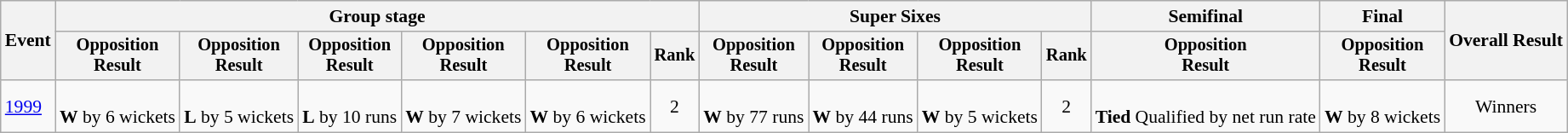<table class=wikitable style=font-size:90%;text-align:center>
<tr>
<th rowspan=2>Event</th>
<th colspan=6>Group stage</th>
<th colspan=4>Super Sixes</th>
<th>Semifinal</th>
<th>Final</th>
<th rowspan=2>Overall Result</th>
</tr>
<tr style=font-size:95%>
<th>Opposition<br>Result</th>
<th>Opposition<br>Result</th>
<th>Opposition<br>Result</th>
<th>Opposition<br>Result</th>
<th>Opposition<br>Result</th>
<th>Rank</th>
<th>Opposition<br>Result</th>
<th>Opposition<br>Result</th>
<th>Opposition<br>Result</th>
<th>Rank</th>
<th>Opposition<br>Result</th>
<th>Opposition<br>Result</th>
</tr>
<tr>
<td align=left><a href='#'>1999</a></td>
<td><br><strong>W</strong> by 6 wickets</td>
<td><br><strong>L</strong> by 5 wickets</td>
<td><br><strong>L</strong> by 10 runs</td>
<td><br><strong>W</strong> by 7 wickets</td>
<td><br><strong>W</strong> by 6 wickets</td>
<td>2</td>
<td><br><strong>W</strong> by 77 runs</td>
<td><br><strong>W</strong> by 44 runs</td>
<td><br><strong>W</strong> by 5 wickets</td>
<td>2</td>
<td><br> <strong>Tied</strong> Qualified by net run rate</td>
<td><br><strong>W</strong> by 8 wickets</td>
<td>Winners</td>
</tr>
</table>
